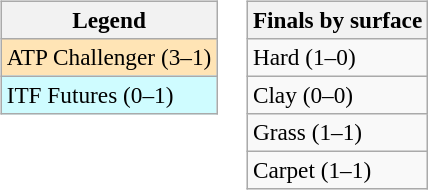<table>
<tr valign=top>
<td><br><table class=wikitable style=font-size:97%>
<tr>
<th>Legend</th>
</tr>
<tr bgcolor=moccasin>
<td>ATP Challenger (3–1)</td>
</tr>
<tr bgcolor=cffcff>
<td>ITF Futures (0–1)</td>
</tr>
</table>
</td>
<td><br><table class=wikitable style=font-size:97%>
<tr>
<th>Finals by surface</th>
</tr>
<tr>
<td>Hard (1–0)</td>
</tr>
<tr>
<td>Clay (0–0)</td>
</tr>
<tr>
<td>Grass (1–1)</td>
</tr>
<tr>
<td>Carpet (1–1)</td>
</tr>
</table>
</td>
</tr>
</table>
